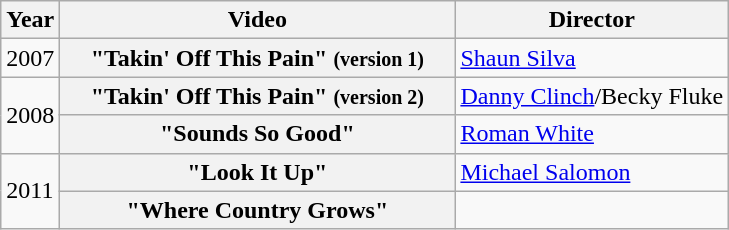<table class="wikitable plainrowheaders">
<tr>
<th>Year</th>
<th style="width:16em;">Video</th>
<th>Director</th>
</tr>
<tr>
<td>2007</td>
<th scope="row">"Takin' Off This Pain" <small>(version 1)</small></th>
<td><a href='#'>Shaun Silva</a></td>
</tr>
<tr>
<td rowspan="2">2008</td>
<th scope="row">"Takin' Off This Pain" <small>(version 2)</small></th>
<td><a href='#'>Danny Clinch</a>/Becky Fluke</td>
</tr>
<tr>
<th scope="row">"Sounds So Good"</th>
<td><a href='#'>Roman White</a></td>
</tr>
<tr>
<td rowspan="2">2011</td>
<th scope="row">"Look It Up"</th>
<td><a href='#'>Michael Salomon</a></td>
</tr>
<tr>
<th scope="row">"Where Country Grows"</th>
<td></td>
</tr>
</table>
